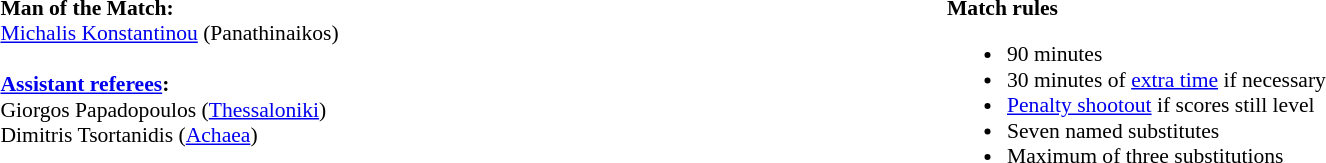<table width=100% style="font-size: 90%">
<tr>
<td width=50% valign=top><br><strong>Man of the Match:</strong>
<br> <a href='#'>Michalis Konstantinou</a> (Panathinaikos)<br><br><strong><a href='#'>Assistant referees</a>:</strong>
<br>Giorgos Papadopoulos (<a href='#'>Thessaloniki</a>)
<br>Dimitris Tsortanidis (<a href='#'>Achaea</a>)</td>
<td width=50% valign=top><br><strong>Match rules</strong><ul><li>90 minutes</li><li>30 minutes of <a href='#'>extra time</a> if necessary</li><li><a href='#'>Penalty shootout</a> if scores still level</li><li>Seven named substitutes</li><li>Maximum of three substitutions</li></ul></td>
</tr>
</table>
